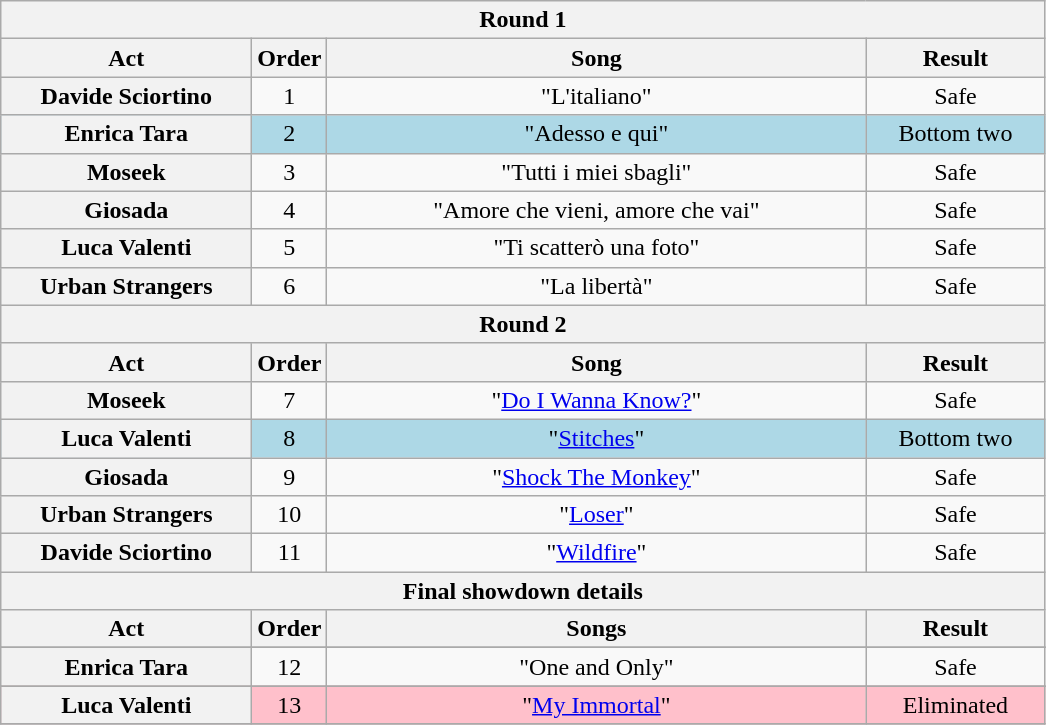<table class="wikitable plainrowheaders" style="text-align:center;">
<tr>
<th colspan="4">Round 1</th>
</tr>
<tr>
<th scope="col" style="width:10em;">Act</th>
<th scope="col">Order</th>
<th scope="col" style="width:22em;">Song</th>
<th scope="col" style="width:7em;">Result</th>
</tr>
<tr>
<th scope="row">Davide Sciortino</th>
<td>1</td>
<td>"L'italiano"</td>
<td>Safe</td>
</tr>
<tr style="background:lightblue;">
<th scope="row">Enrica Tara</th>
<td>2</td>
<td>"Adesso e qui"</td>
<td>Bottom two</td>
</tr>
<tr>
<th scope="row">Moseek</th>
<td>3</td>
<td>"Tutti i miei sbagli"</td>
<td>Safe</td>
</tr>
<tr>
<th scope="row">Giosada</th>
<td>4</td>
<td>"Amore che vieni, amore che vai"</td>
<td>Safe</td>
</tr>
<tr>
<th scope="row">Luca Valenti</th>
<td>5</td>
<td>"Ti scatterò una foto"</td>
<td>Safe</td>
</tr>
<tr>
<th scope="row">Urban Strangers</th>
<td>6</td>
<td>"La libertà"</td>
<td>Safe</td>
</tr>
<tr>
<th colspan="4">Round 2</th>
</tr>
<tr>
<th scope="col" style="width:10em;">Act</th>
<th scope="col">Order</th>
<th scope="col" style="width:20em;">Song</th>
<th scope="col" style="width:7em;">Result</th>
</tr>
<tr>
<th scope="row">Moseek</th>
<td>7</td>
<td>"<a href='#'>Do I Wanna Know?</a>"</td>
<td>Safe</td>
</tr>
<tr style="background:lightblue;">
<th scope="row">Luca Valenti</th>
<td>8</td>
<td>"<a href='#'>Stitches</a>"</td>
<td>Bottom two</td>
</tr>
<tr>
<th scope="row">Giosada</th>
<td>9</td>
<td>"<a href='#'>Shock The Monkey</a>"</td>
<td>Safe</td>
</tr>
<tr>
<th scope="row">Urban Strangers</th>
<td>10</td>
<td>"<a href='#'>Loser</a>"</td>
<td>Safe</td>
</tr>
<tr>
<th scope="row">Davide Sciortino</th>
<td>11</td>
<td>"<a href='#'>Wildfire</a>"</td>
<td>Safe</td>
</tr>
<tr>
<th colspan="4">Final showdown details</th>
</tr>
<tr>
<th scope="col" style="width:10em;">Act</th>
<th scope="col">Order</th>
<th scope="col" style="width:20em;">Songs</th>
<th scope="col" style="width:7em;">Result</th>
</tr>
<tr>
</tr>
<tr>
<th scope="row">Enrica Tara</th>
<td>12</td>
<td>"One and Only"</td>
<td>Safe</td>
</tr>
<tr>
</tr>
<tr style="background:pink;">
<th scope="row">Luca Valenti</th>
<td>13</td>
<td>"<a href='#'>My Immortal</a>"</td>
<td>Eliminated</td>
</tr>
<tr>
</tr>
</table>
